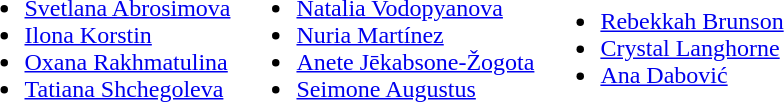<table class="vatop">
<tr>
<td><br><ul><li> <a href='#'>Svetlana Abrosimova</a></li><li> <a href='#'>Ilona Korstin</a></li><li> <a href='#'>Oxana Rakhmatulina</a></li><li> <a href='#'>Tatiana Shchegoleva</a></li></ul></td>
<td><br><ul><li> <a href='#'>Natalia Vodopyanova</a></li><li> <a href='#'>Nuria Martínez</a></li><li> <a href='#'>Anete Jēkabsone-Žogota</a></li><li> <a href='#'>Seimone Augustus</a></li></ul></td>
<td><br><ul><li> <a href='#'>Rebekkah Brunson</a></li><li> <a href='#'>Crystal Langhorne</a></li><li> <a href='#'>Ana Dabović</a></li></ul></td>
</tr>
</table>
